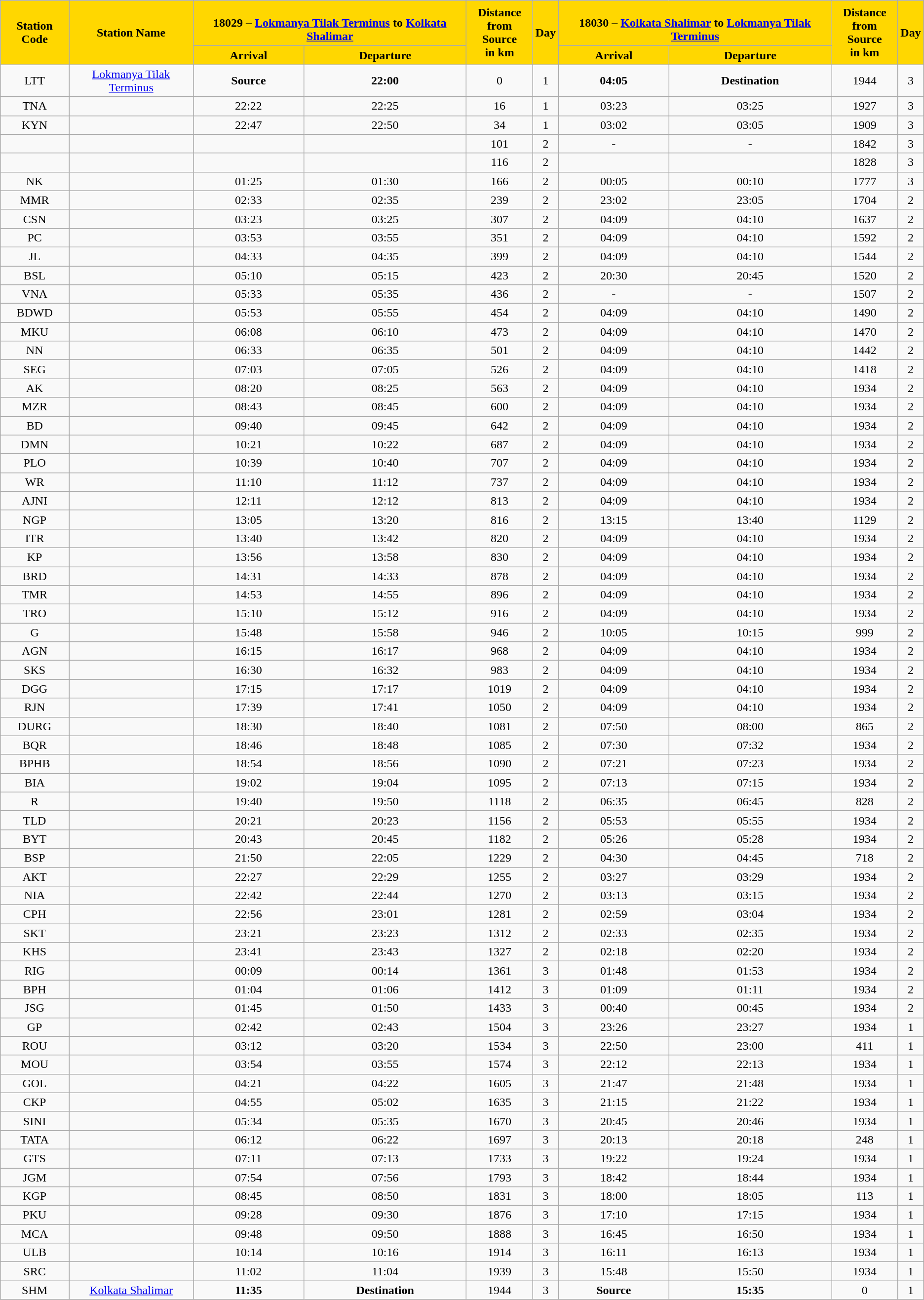<table class="wikitable plainrowheaders unsortable" style="text-align:center">
<tr>
<th scope="col" rowspan="2" style="background:gold;">Station Code</th>
<th scope="col" rowspan="2" style="background:gold;">Station Name</th>
<th scope="col" colspan="2" style="background:gold;"><br><strong>18029 – <a href='#'>Lokmanya Tilak Terminus</a> to <a href='#'>Kolkata Shalimar</a></strong></th>
<th scope="col" rowspan="2" style="background:gold;">Distance<br> from Source <br>in km</th>
<th scope="col" rowspan="2" style="background:gold;">Day</th>
<th scope="col" colspan="2" style="background:gold;"><br><strong>18030 – <a href='#'>Kolkata Shalimar</a> to <a href='#'>Lokmanya Tilak Terminus</a></strong></th>
<th scope="col" rowspan="2" style="background:gold;">Distance<br> from Source <br>in km</th>
<th scope="col" rowspan="2" style="background:gold;">Day</th>
</tr>
<tr>
<th scope="col" colspan="1" style="background:gold;">Arrival</th>
<th scope="col" colspan="1" style="background:gold;">Departure</th>
<th scope="col" colspan="1" style="background:gold;">Arrival</th>
<th scope="col" colspan="1" style="background:gold;">Departure</th>
</tr>
<tr>
<td valign="center">LTT</td>
<td valign="center"><a href='#'>Lokmanya Tilak Terminus</a></td>
<td valign="center"><strong>Source</strong></td>
<td valign="center"><strong>22:00</strong></td>
<td valign="center">0</td>
<td valign="center">1</td>
<td valign="center"><strong>04:05</strong></td>
<td valign="center"><strong>Destination</strong></td>
<td valign="center">1944</td>
<td valign="center">3</td>
</tr>
<tr>
<td valign="center">TNA</td>
<td valign="center"></td>
<td valign="center">22:22</td>
<td valign="center">22:25</td>
<td valign="center">16</td>
<td valign="center">1</td>
<td valign="center">03:23</td>
<td valign="center">03:25</td>
<td valign="center">1927</td>
<td valign="center">3</td>
</tr>
<tr>
<td valign="center">KYN</td>
<td valign="center"></td>
<td valign="center">22:47</td>
<td valign="center">22:50</td>
<td valign="center">34</td>
<td valign="center">1</td>
<td valign="center">03:02</td>
<td valign="center">03:05</td>
<td valign="center">1909</td>
<td valign="center">3</td>
</tr>
<tr>
<td valign="center"></td>
<td valign="center"></td>
<td valign="center"></td>
<td valign="center"></td>
<td valign="center">101</td>
<td valign="center">2</td>
<td valign="center">-</td>
<td valign="center">-</td>
<td valign="center">1842</td>
<td valign="center">3</td>
</tr>
<tr>
<td valign="center"></td>
<td valign="center"></td>
<td valign="center"></td>
<td valign="center"></td>
<td valign="center">116</td>
<td valign="center">2</td>
<td valign="center"></td>
<td valign="center"></td>
<td valign="center">1828</td>
<td valign="center">3</td>
</tr>
<tr>
<td valign="center">NK</td>
<td valign="center"></td>
<td valign="center">01:25</td>
<td valign="center">01:30</td>
<td valign="center">166</td>
<td valign="center">2</td>
<td valign="center">00:05</td>
<td valign="center">00:10</td>
<td valign="center">1777</td>
<td valign="center">3</td>
</tr>
<tr>
<td valign="center">MMR</td>
<td valign="center"></td>
<td valign="center">02:33</td>
<td valign="center">02:35</td>
<td valign="center">239</td>
<td valign="center">2</td>
<td valign="center">23:02</td>
<td valign="center">23:05</td>
<td valign="center">1704</td>
<td valign="center">2</td>
</tr>
<tr>
<td valign="center">CSN</td>
<td valign="center"></td>
<td valign="center">03:23</td>
<td valign="center">03:25</td>
<td valign="center">307</td>
<td valign="center">2</td>
<td valign="center">04:09</td>
<td valign="center">04:10</td>
<td valign="center">1637</td>
<td valign="center">2</td>
</tr>
<tr>
<td valign="center">PC</td>
<td valign="center"></td>
<td valign="center">03:53</td>
<td valign="center">03:55</td>
<td valign="center">351</td>
<td valign="center">2</td>
<td valign="center">04:09</td>
<td valign="center">04:10</td>
<td valign="center">1592</td>
<td valign="center">2</td>
</tr>
<tr>
<td valign="center">JL</td>
<td valign="center"></td>
<td valign="center">04:33</td>
<td valign="center">04:35</td>
<td valign="center">399</td>
<td valign="center">2</td>
<td valign="center">04:09</td>
<td valign="center">04:10</td>
<td valign="center">1544</td>
<td valign="center">2</td>
</tr>
<tr>
<td valign="center">BSL</td>
<td valign="center"></td>
<td valign="center">05:10</td>
<td valign="center">05:15</td>
<td valign="center">423</td>
<td valign="center">2</td>
<td valign="center">20:30</td>
<td valign="center">20:45</td>
<td valign="center">1520</td>
<td valign="center">2</td>
</tr>
<tr>
<td valign="center">VNA</td>
<td valign="center"></td>
<td valign="center">05:33</td>
<td valign="center">05:35</td>
<td valign="center">436</td>
<td valign="center">2</td>
<td valign="center">-</td>
<td valign="center">-</td>
<td valign="center">1507</td>
<td valign="center">2</td>
</tr>
<tr>
<td valign="center">BDWD</td>
<td valign="center"></td>
<td valign="center">05:53</td>
<td valign="center">05:55</td>
<td valign="center">454</td>
<td valign="center">2</td>
<td valign="center">04:09</td>
<td valign="center">04:10</td>
<td valign="center">1490</td>
<td valign="center">2</td>
</tr>
<tr>
<td valign="center">MKU</td>
<td valign="center"></td>
<td valign="center">06:08</td>
<td valign="center">06:10</td>
<td valign="center">473</td>
<td valign="center">2</td>
<td valign="center">04:09</td>
<td valign="center">04:10</td>
<td valign="center">1470</td>
<td valign="center">2</td>
</tr>
<tr>
<td valign="center">NN</td>
<td valign="center"></td>
<td valign="center">06:33</td>
<td valign="center">06:35</td>
<td valign="center">501</td>
<td valign="center">2</td>
<td valign="center">04:09</td>
<td valign="center">04:10</td>
<td valign="center">1442</td>
<td valign="center">2</td>
</tr>
<tr>
<td valign="center">SEG</td>
<td valign="center"></td>
<td valign="center">07:03</td>
<td valign="center">07:05</td>
<td valign="center">526</td>
<td valign="center">2</td>
<td valign="center">04:09</td>
<td valign="center">04:10</td>
<td valign="center">1418</td>
<td valign="center">2</td>
</tr>
<tr>
<td valign="center">AK</td>
<td valign="center"></td>
<td valign="center">08:20</td>
<td valign="center">08:25</td>
<td valign="center">563</td>
<td valign="center">2</td>
<td valign="center">04:09</td>
<td valign="center">04:10</td>
<td valign="center">1934</td>
<td valign="center">2</td>
</tr>
<tr>
<td valign="center">MZR</td>
<td valign="center"></td>
<td valign="center">08:43</td>
<td valign="center">08:45</td>
<td valign="center">600</td>
<td valign="center">2</td>
<td valign="center">04:09</td>
<td valign="center">04:10</td>
<td valign="center">1934</td>
<td valign="center">2</td>
</tr>
<tr>
<td valign="center">BD</td>
<td valign="center"></td>
<td valign="center">09:40</td>
<td valign="center">09:45</td>
<td valign="center">642</td>
<td valign="center">2</td>
<td valign="center">04:09</td>
<td valign="center">04:10</td>
<td valign="center">1934</td>
<td valign="center">2</td>
</tr>
<tr>
<td valign="center">DMN</td>
<td valign="center"></td>
<td valign="center">10:21</td>
<td valign="center">10:22</td>
<td valign="center">687</td>
<td valign="center">2</td>
<td valign="center">04:09</td>
<td valign="center">04:10</td>
<td valign="center">1934</td>
<td valign="center">2</td>
</tr>
<tr>
<td valign="center">PLO</td>
<td valign="center"></td>
<td valign="center">10:39</td>
<td valign="center">10:40</td>
<td valign="center">707</td>
<td valign="center">2</td>
<td valign="center">04:09</td>
<td valign="center">04:10</td>
<td valign="center">1934</td>
<td valign="center">2</td>
</tr>
<tr>
<td valign="center">WR</td>
<td valign="center"></td>
<td valign="center">11:10</td>
<td valign="center">11:12</td>
<td valign="center">737</td>
<td valign="center">2</td>
<td valign="center">04:09</td>
<td valign="center">04:10</td>
<td valign="center">1934</td>
<td valign="center">2</td>
</tr>
<tr>
<td valign="center">AJNI</td>
<td valign="center"></td>
<td valign="center">12:11</td>
<td valign="center">12:12</td>
<td valign="center">813</td>
<td valign="center">2</td>
<td valign="center">04:09</td>
<td valign="center">04:10</td>
<td valign="center">1934</td>
<td valign="center">2</td>
</tr>
<tr>
<td valign="center">NGP</td>
<td valign="center"></td>
<td valign="center">13:05</td>
<td valign="center">13:20</td>
<td valign="center">816</td>
<td valign="center">2</td>
<td valign="center">13:15</td>
<td valign="center">13:40</td>
<td valign="center">1129</td>
<td valign="center">2</td>
</tr>
<tr>
<td valign="center">ITR</td>
<td valign="center"></td>
<td valign="center">13:40</td>
<td valign="center">13:42</td>
<td valign="center">820</td>
<td valign="center">2</td>
<td valign="center">04:09</td>
<td valign="center">04:10</td>
<td valign="center">1934</td>
<td valign="center">2</td>
</tr>
<tr>
<td valign="center">KP</td>
<td valign="center"></td>
<td valign="center">13:56</td>
<td valign="center">13:58</td>
<td valign="center">830</td>
<td valign="center">2</td>
<td valign="center">04:09</td>
<td valign="center">04:10</td>
<td valign="center">1934</td>
<td valign="center">2</td>
</tr>
<tr>
<td valign="center">BRD</td>
<td valign="center"></td>
<td valign="center">14:31</td>
<td valign="center">14:33</td>
<td valign="center">878</td>
<td valign="center">2</td>
<td valign="center">04:09</td>
<td valign="center">04:10</td>
<td valign="center">1934</td>
<td valign="center">2</td>
</tr>
<tr>
<td valign="center">TMR</td>
<td valign="center"></td>
<td valign="center">14:53</td>
<td valign="center">14:55</td>
<td valign="center">896</td>
<td valign="center">2</td>
<td valign="center">04:09</td>
<td valign="center">04:10</td>
<td valign="center">1934</td>
<td valign="center">2</td>
</tr>
<tr>
<td valign="center">TRO</td>
<td valign="center"></td>
<td valign="center">15:10</td>
<td valign="center">15:12</td>
<td valign="center">916</td>
<td valign="center">2</td>
<td valign="center">04:09</td>
<td valign="center">04:10</td>
<td valign="center">1934</td>
<td valign="center">2</td>
</tr>
<tr>
<td valign="center">G</td>
<td valign="center"></td>
<td valign="center">15:48</td>
<td valign="center">15:58</td>
<td valign="center">946</td>
<td valign="center">2</td>
<td valign="center">10:05</td>
<td valign="center">10:15</td>
<td valign="center">999</td>
<td valign="center">2</td>
</tr>
<tr>
<td valign="center">AGN</td>
<td valign="center"></td>
<td valign="center">16:15</td>
<td valign="center">16:17</td>
<td valign="center">968</td>
<td valign="center">2</td>
<td valign="center">04:09</td>
<td valign="center">04:10</td>
<td valign="center">1934</td>
<td valign="center">2</td>
</tr>
<tr>
<td valign="center">SKS</td>
<td valign="center"></td>
<td valign="center">16:30</td>
<td valign="center">16:32</td>
<td valign="center">983</td>
<td valign="center">2</td>
<td valign="center">04:09</td>
<td valign="center">04:10</td>
<td valign="center">1934</td>
<td valign="center">2</td>
</tr>
<tr>
<td valign="center">DGG</td>
<td valign="center"></td>
<td valign="center">17:15</td>
<td valign="center">17:17</td>
<td valign="center">1019</td>
<td valign="center">2</td>
<td valign="center">04:09</td>
<td valign="center">04:10</td>
<td valign="center">1934</td>
<td valign="center">2</td>
</tr>
<tr>
<td valign="center">RJN</td>
<td valign="center"></td>
<td valign="center">17:39</td>
<td valign="center">17:41</td>
<td valign="center">1050</td>
<td valign="center">2</td>
<td valign="center">04:09</td>
<td valign="center">04:10</td>
<td valign="center">1934</td>
<td valign="center">2</td>
</tr>
<tr>
<td valign="center">DURG</td>
<td valign="center"></td>
<td valign="center">18:30</td>
<td valign="center">18:40</td>
<td valign="center">1081</td>
<td valign="center">2</td>
<td valign="center">07:50</td>
<td valign="center">08:00</td>
<td valign="center">865</td>
<td valign="center">2</td>
</tr>
<tr>
<td valign="center">BQR</td>
<td valign="center"></td>
<td valign="center">18:46</td>
<td valign="center">18:48</td>
<td valign="center">1085</td>
<td valign="center">2</td>
<td valign="center">07:30</td>
<td valign="center">07:32</td>
<td valign="center">1934</td>
<td valign="center">2</td>
</tr>
<tr>
<td valign="center">BPHB</td>
<td valign="center"></td>
<td valign="center">18:54</td>
<td valign="center">18:56</td>
<td valign="center">1090</td>
<td valign="center">2</td>
<td valign="center">07:21</td>
<td valign="center">07:23</td>
<td valign="center">1934</td>
<td valign="center">2</td>
</tr>
<tr>
<td valign="center">BIA</td>
<td valign="center"></td>
<td valign="center">19:02</td>
<td valign="center">19:04</td>
<td valign="center">1095</td>
<td valign="center">2</td>
<td valign="center">07:13</td>
<td valign="center">07:15</td>
<td valign="center">1934</td>
<td valign="center">2</td>
</tr>
<tr>
<td valign="center">R</td>
<td valign="center"></td>
<td valign="center">19:40</td>
<td valign="center">19:50</td>
<td valign="center">1118</td>
<td valign="center">2</td>
<td valign="center">06:35</td>
<td valign="center">06:45</td>
<td valign="center">828</td>
<td valign="center">2</td>
</tr>
<tr>
<td valign="center">TLD</td>
<td valign="center"></td>
<td valign="center">20:21</td>
<td valign="center">20:23</td>
<td valign="center">1156</td>
<td valign="center">2</td>
<td valign="center">05:53</td>
<td valign="center">05:55</td>
<td valign="center">1934</td>
<td valign="center">2</td>
</tr>
<tr>
<td valign="center">BYT</td>
<td valign="center"></td>
<td valign="center">20:43</td>
<td valign="center">20:45</td>
<td valign="center">1182</td>
<td valign="center">2</td>
<td valign="center">05:26</td>
<td valign="center">05:28</td>
<td valign="center">1934</td>
<td valign="center">2</td>
</tr>
<tr>
<td valign="center">BSP</td>
<td valign="center"></td>
<td valign="center">21:50</td>
<td valign="center">22:05</td>
<td valign="center">1229</td>
<td valign="center">2</td>
<td valign="center">04:30</td>
<td valign="center">04:45</td>
<td valign="center">718</td>
<td valign="center">2</td>
</tr>
<tr>
<td valign="center">AKT</td>
<td valign="center"></td>
<td valign="center">22:27</td>
<td valign="center">22:29</td>
<td valign="center">1255</td>
<td valign="center">2</td>
<td valign="center">03:27</td>
<td valign="center">03:29</td>
<td valign="center">1934</td>
<td valign="center">2</td>
</tr>
<tr>
<td valign="center">NIA</td>
<td valign="center"></td>
<td valign="center">22:42</td>
<td valign="center">22:44</td>
<td valign="center">1270</td>
<td valign="center">2</td>
<td valign="center">03:13</td>
<td valign="center">03:15</td>
<td valign="center">1934</td>
<td valign="center">2</td>
</tr>
<tr>
<td valign="center">CPH</td>
<td valign="center"></td>
<td valign="center">22:56</td>
<td valign="center">23:01</td>
<td valign="center">1281</td>
<td valign="center">2</td>
<td valign="center">02:59</td>
<td valign="center">03:04</td>
<td valign="center">1934</td>
<td valign="center">2</td>
</tr>
<tr>
<td valign="center">SKT</td>
<td valign="center"></td>
<td valign="center">23:21</td>
<td valign="center">23:23</td>
<td valign="center">1312</td>
<td valign="center">2</td>
<td valign="center">02:33</td>
<td valign="center">02:35</td>
<td valign="center">1934</td>
<td valign="center">2</td>
</tr>
<tr>
<td valign="center">KHS</td>
<td valign="center"></td>
<td valign="center">23:41</td>
<td valign="center">23:43</td>
<td valign="center">1327</td>
<td valign="center">2</td>
<td valign="center">02:18</td>
<td valign="center">02:20</td>
<td valign="center">1934</td>
<td valign="center">2</td>
</tr>
<tr>
<td valign="center">RIG</td>
<td valign="center"></td>
<td valign="center">00:09</td>
<td valign="center">00:14</td>
<td valign="center">1361</td>
<td valign="center">3</td>
<td valign="center">01:48</td>
<td valign="center">01:53</td>
<td valign="center">1934</td>
<td valign="center">2</td>
</tr>
<tr>
<td valign="center">BPH</td>
<td valign="center"></td>
<td valign="center">01:04</td>
<td valign="center">01:06</td>
<td valign="center">1412</td>
<td valign="center">3</td>
<td valign="center">01:09</td>
<td valign="center">01:11</td>
<td valign="center">1934</td>
<td valign="center">2</td>
</tr>
<tr>
<td valign="center">JSG</td>
<td valign="center"></td>
<td valign="center">01:45</td>
<td valign="center">01:50</td>
<td valign="center">1433</td>
<td valign="center">3</td>
<td valign="center">00:40</td>
<td valign="center">00:45</td>
<td valign="center">1934</td>
<td valign="center">2</td>
</tr>
<tr>
<td valign="center">GP</td>
<td valign="center"></td>
<td valign="center">02:42</td>
<td valign="center">02:43</td>
<td valign="center">1504</td>
<td valign="center">3</td>
<td valign="center">23:26</td>
<td valign="center">23:27</td>
<td valign="center">1934</td>
<td valign="center">1</td>
</tr>
<tr>
<td valign="center">ROU</td>
<td valign="center"></td>
<td valign="center">03:12</td>
<td valign="center">03:20</td>
<td valign="center">1534</td>
<td valign="center">3</td>
<td valign="center">22:50</td>
<td valign="center">23:00</td>
<td valign="center">411</td>
<td valign="center">1</td>
</tr>
<tr>
<td valign="center">MOU</td>
<td valign="center"></td>
<td valign="center">03:54</td>
<td valign="center">03:55</td>
<td valign="center">1574</td>
<td valign="center">3</td>
<td valign="center">22:12</td>
<td valign="center">22:13</td>
<td valign="center">1934</td>
<td valign="center">1</td>
</tr>
<tr>
<td valign="center">GOL</td>
<td valign="center"></td>
<td valign="center">04:21</td>
<td valign="center">04:22</td>
<td valign="center">1605</td>
<td valign="center">3</td>
<td valign="center">21:47</td>
<td valign="center">21:48</td>
<td valign="center">1934</td>
<td valign="center">1</td>
</tr>
<tr>
<td valign="center">CKP</td>
<td valign="center"></td>
<td valign="center">04:55</td>
<td valign="center">05:02</td>
<td valign="center">1635</td>
<td valign="center">3</td>
<td valign="center">21:15</td>
<td valign="center">21:22</td>
<td valign="center">1934</td>
<td valign="center">1</td>
</tr>
<tr>
<td valign="center">SINI</td>
<td valign="center"></td>
<td valign="center">05:34</td>
<td valign="center">05:35</td>
<td valign="center">1670</td>
<td valign="center">3</td>
<td valign="center">20:45</td>
<td valign="center">20:46</td>
<td valign="center">1934</td>
<td valign="center">1</td>
</tr>
<tr>
<td valign="center">TATA</td>
<td valign="center"></td>
<td valign="center">06:12</td>
<td valign="center">06:22</td>
<td valign="center">1697</td>
<td valign="center">3</td>
<td valign="center">20:13</td>
<td valign="center">20:18</td>
<td valign="center">248</td>
<td valign="center">1</td>
</tr>
<tr>
<td valign="center">GTS</td>
<td valign="center"></td>
<td valign="center">07:11</td>
<td valign="center">07:13</td>
<td valign="center">1733</td>
<td valign="center">3</td>
<td valign="center">19:22</td>
<td valign="center">19:24</td>
<td valign="center">1934</td>
<td valign="center">1</td>
</tr>
<tr>
<td valign="center">JGM</td>
<td valign="center"></td>
<td valign="center">07:54</td>
<td valign="center">07:56</td>
<td valign="center">1793</td>
<td valign="center">3</td>
<td valign="center">18:42</td>
<td valign="center">18:44</td>
<td valign="center">1934</td>
<td valign="center">1</td>
</tr>
<tr>
<td valign="center">KGP</td>
<td valign="center"></td>
<td valign="center">08:45</td>
<td valign="center">08:50</td>
<td valign="center">1831</td>
<td valign="center">3</td>
<td valign="center">18:00</td>
<td valign="center">18:05</td>
<td valign="center">113</td>
<td valign="center">1</td>
</tr>
<tr>
<td valign="center">PKU</td>
<td valign="center"></td>
<td valign="center">09:28</td>
<td valign="center">09:30</td>
<td valign="center">1876</td>
<td valign="center">3</td>
<td valign="center">17:10</td>
<td valign="center">17:15</td>
<td valign="center">1934</td>
<td valign="center">1</td>
</tr>
<tr>
<td valign="center">MCA</td>
<td valign="center"></td>
<td valign="center">09:48</td>
<td valign="center">09:50</td>
<td valign="center">1888</td>
<td valign="center">3</td>
<td valign="center">16:45</td>
<td valign="center">16:50</td>
<td valign="center">1934</td>
<td valign="center">1</td>
</tr>
<tr>
<td valign="center">ULB</td>
<td valign="center"></td>
<td valign="center">10:14</td>
<td valign="center">10:16</td>
<td valign="center">1914</td>
<td valign="center">3</td>
<td valign="center">16:11</td>
<td valign="center">16:13</td>
<td valign="center">1934</td>
<td valign="center">1</td>
</tr>
<tr>
<td valign="center">SRC</td>
<td valign="center"></td>
<td valign="center">11:02</td>
<td valign="center">11:04</td>
<td valign="center">1939</td>
<td valign="center">3</td>
<td valign="center">15:48</td>
<td valign="center">15:50</td>
<td valign="center">1934</td>
<td valign="center">1</td>
</tr>
<tr>
<td valign="center">SHM</td>
<td valign="center"><a href='#'>Kolkata Shalimar</a></td>
<td valign="center"><strong>11:35</strong></td>
<td valign="center"><strong>Destination</strong></td>
<td valign="center">1944</td>
<td valign="center">3</td>
<td valign="center"><strong>Source</strong></td>
<td valign="center"><strong>15:35</strong></td>
<td valign="center">0</td>
<td valign="center">1</td>
</tr>
</table>
